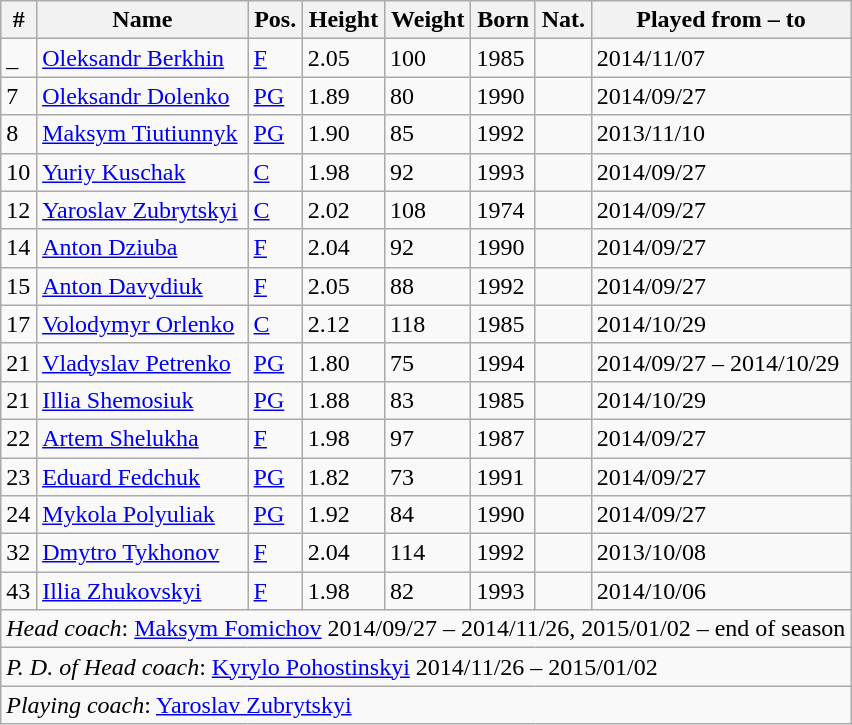<table class="wikitable">
<tr>
<th>#</th>
<th>Name</th>
<th>Pos.</th>
<th>Height</th>
<th>Weight</th>
<th>Born</th>
<th>Nat.</th>
<th>Played from – to</th>
</tr>
<tr>
<td>_</td>
<td><a href='#'>Oleksandr Berkhin</a></td>
<td><a href='#'>F</a></td>
<td>2.05</td>
<td>100</td>
<td>1985</td>
<td></td>
<td>2014/11/07</td>
</tr>
<tr>
<td>7</td>
<td><a href='#'>Oleksandr Dolenko</a></td>
<td><a href='#'>PG</a></td>
<td>1.89</td>
<td>80</td>
<td>1990</td>
<td></td>
<td>2014/09/27</td>
</tr>
<tr>
<td>8</td>
<td><a href='#'>Maksym Tiutiunnyk</a></td>
<td><a href='#'>PG</a></td>
<td>1.90</td>
<td>85</td>
<td>1992</td>
<td></td>
<td>2013/11/10</td>
</tr>
<tr>
<td>10</td>
<td><a href='#'>Yuriy Kuschak</a></td>
<td><a href='#'>C</a></td>
<td>1.98</td>
<td>92</td>
<td>1993</td>
<td></td>
<td>2014/09/27</td>
</tr>
<tr>
<td>12</td>
<td><a href='#'>Yaroslav Zubrytskyi</a></td>
<td><a href='#'>C</a></td>
<td>2.02</td>
<td>108</td>
<td>1974</td>
<td></td>
<td>2014/09/27</td>
</tr>
<tr>
<td>14</td>
<td><a href='#'>Anton Dziuba</a></td>
<td><a href='#'>F</a></td>
<td>2.04</td>
<td>92</td>
<td>1990</td>
<td></td>
<td>2014/09/27</td>
</tr>
<tr>
<td>15</td>
<td><a href='#'>Anton Davydiuk</a></td>
<td><a href='#'>F</a></td>
<td>2.05</td>
<td>88</td>
<td>1992</td>
<td></td>
<td>2014/09/27</td>
</tr>
<tr>
<td>17</td>
<td><a href='#'>Volodymyr Orlenko</a></td>
<td><a href='#'>C</a></td>
<td>2.12</td>
<td>118</td>
<td>1985</td>
<td></td>
<td>2014/10/29</td>
</tr>
<tr>
<td>21</td>
<td><a href='#'>Vladyslav Petrenko</a></td>
<td><a href='#'>PG</a></td>
<td>1.80</td>
<td>75</td>
<td>1994</td>
<td></td>
<td>2014/09/27 – 2014/10/29</td>
</tr>
<tr>
<td>21</td>
<td><a href='#'>Illia Shemosiuk</a></td>
<td><a href='#'>PG</a></td>
<td>1.88</td>
<td>83</td>
<td>1985</td>
<td></td>
<td>2014/10/29</td>
</tr>
<tr>
<td>22</td>
<td><a href='#'>Artem Shelukha</a></td>
<td><a href='#'>F</a></td>
<td>1.98</td>
<td>97</td>
<td>1987</td>
<td></td>
<td>2014/09/27</td>
</tr>
<tr>
<td>23</td>
<td><a href='#'>Eduard Fedchuk</a></td>
<td><a href='#'>PG</a></td>
<td>1.82</td>
<td>73</td>
<td>1991</td>
<td></td>
<td>2014/09/27</td>
</tr>
<tr>
<td>24</td>
<td><a href='#'>Mykola Polyuliak</a></td>
<td><a href='#'>PG</a></td>
<td>1.92</td>
<td>84</td>
<td>1990</td>
<td></td>
<td>2014/09/27</td>
</tr>
<tr>
<td>32</td>
<td><a href='#'>Dmytro Tykhonov</a></td>
<td><a href='#'>F</a></td>
<td>2.04</td>
<td>114</td>
<td>1992</td>
<td></td>
<td>2013/10/08</td>
</tr>
<tr>
<td>43</td>
<td><a href='#'>Illia Zhukovskyi</a></td>
<td><a href='#'>F</a></td>
<td>1.98</td>
<td>82</td>
<td>1993</td>
<td></td>
<td>2014/10/06</td>
</tr>
<tr>
<td colspan="9"><em>Head coach</em>:  <a href='#'>Maksym Fomichov</a> 2014/09/27 – 2014/11/26, 2015/01/02 – end of season</td>
</tr>
<tr>
<td colspan="9"><em>P. D. of Head coach</em>:  <a href='#'>Kyrylo Pohostinskyi</a> 2014/11/26 – 2015/01/02</td>
</tr>
<tr>
<td colspan="9"><em>Playing coach</em>:  <a href='#'>Yaroslav Zubrytskyi</a></td>
</tr>
</table>
